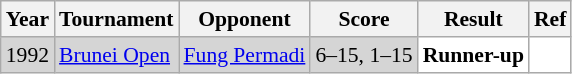<table class="sortable wikitable" style="font-size: 90%;">
<tr>
<th>Year</th>
<th>Tournament</th>
<th>Opponent</th>
<th>Score</th>
<th>Result</th>
<th>Ref</th>
</tr>
<tr style="background:#D5D5D5">
<td align="center">1992</td>
<td align="left"><a href='#'>Brunei Open</a></td>
<td align="left"> <a href='#'>Fung Permadi</a></td>
<td align="left">6–15, 1–15</td>
<td style="text-align:left; background:white"> <strong>Runner-up</strong></td>
<td style="text-align:center; background:white"></td>
</tr>
</table>
